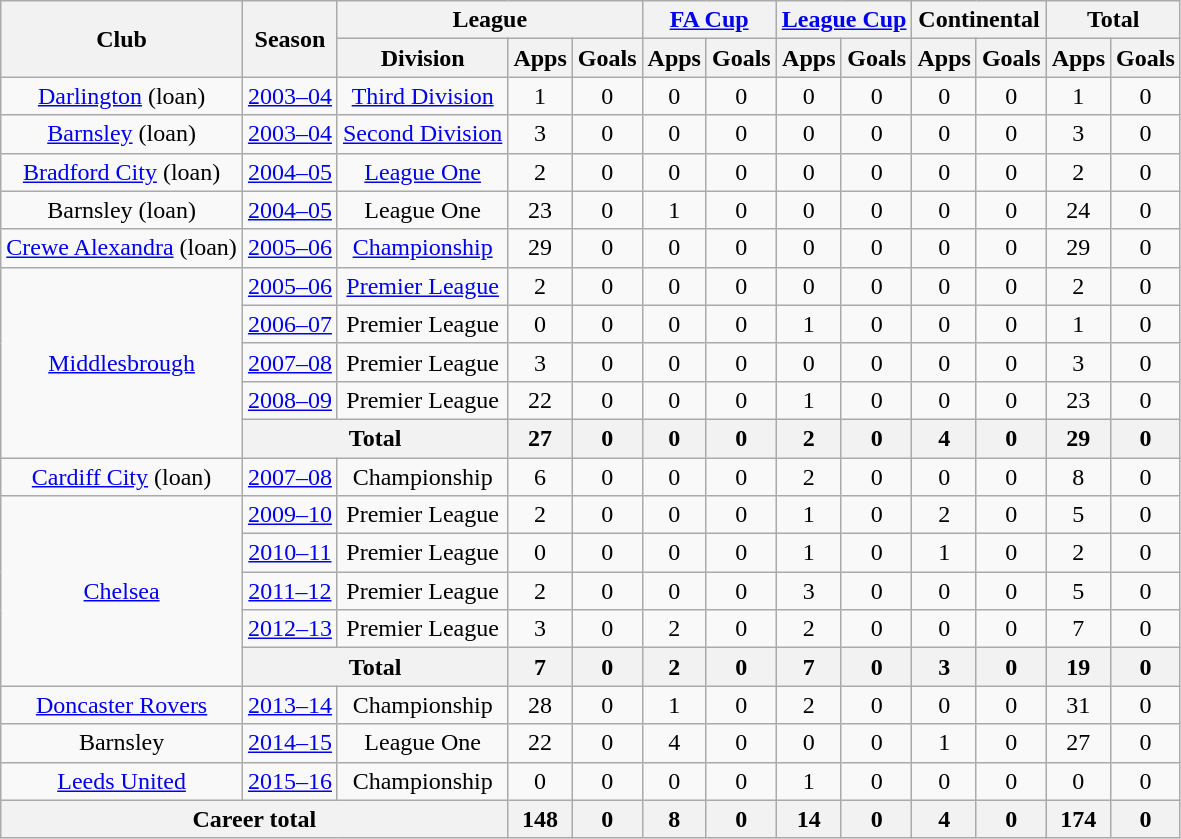<table class="wikitable" style="text-align:center">
<tr>
<th rowspan="2">Club</th>
<th rowspan="2">Season</th>
<th colspan="3">League</th>
<th colspan="2"><a href='#'>FA Cup</a></th>
<th colspan="2"><a href='#'>League Cup</a></th>
<th colspan="2">Continental</th>
<th colspan="2">Total</th>
</tr>
<tr>
<th>Division</th>
<th>Apps</th>
<th>Goals</th>
<th>Apps</th>
<th>Goals</th>
<th>Apps</th>
<th>Goals</th>
<th>Apps</th>
<th>Goals</th>
<th>Apps</th>
<th>Goals</th>
</tr>
<tr>
<td><a href='#'>Darlington</a> (loan)</td>
<td><a href='#'>2003–04</a></td>
<td><a href='#'>Third Division</a></td>
<td>1</td>
<td>0</td>
<td>0</td>
<td>0</td>
<td>0</td>
<td>0</td>
<td>0</td>
<td>0</td>
<td>1</td>
<td>0</td>
</tr>
<tr>
<td><a href='#'>Barnsley</a> (loan)</td>
<td><a href='#'>2003–04</a></td>
<td><a href='#'>Second Division</a></td>
<td>3</td>
<td>0</td>
<td>0</td>
<td>0</td>
<td>0</td>
<td>0</td>
<td>0</td>
<td>0</td>
<td>3</td>
<td>0</td>
</tr>
<tr>
<td><a href='#'>Bradford City</a> (loan)</td>
<td><a href='#'>2004–05</a></td>
<td><a href='#'>League One</a></td>
<td>2</td>
<td>0</td>
<td>0</td>
<td>0</td>
<td>0</td>
<td>0</td>
<td>0</td>
<td>0</td>
<td>2</td>
<td>0</td>
</tr>
<tr>
<td>Barnsley (loan)</td>
<td><a href='#'>2004–05</a></td>
<td>League One</td>
<td>23</td>
<td>0</td>
<td>1</td>
<td>0</td>
<td>0</td>
<td>0</td>
<td>0</td>
<td>0</td>
<td>24</td>
<td>0</td>
</tr>
<tr>
<td><a href='#'>Crewe Alexandra</a> (loan)</td>
<td><a href='#'>2005–06</a></td>
<td><a href='#'>Championship</a></td>
<td>29</td>
<td>0</td>
<td>0</td>
<td>0</td>
<td>0</td>
<td>0</td>
<td>0</td>
<td>0</td>
<td>29</td>
<td>0</td>
</tr>
<tr>
<td rowspan="5"><a href='#'>Middlesbrough</a></td>
<td><a href='#'>2005–06</a></td>
<td><a href='#'>Premier League</a></td>
<td>2</td>
<td>0</td>
<td>0</td>
<td>0</td>
<td>0</td>
<td>0</td>
<td>0</td>
<td>0</td>
<td>2</td>
<td>0</td>
</tr>
<tr>
<td><a href='#'>2006–07</a></td>
<td>Premier League</td>
<td>0</td>
<td>0</td>
<td>0</td>
<td>0</td>
<td>1</td>
<td>0</td>
<td>0</td>
<td>0</td>
<td>1</td>
<td>0</td>
</tr>
<tr>
<td><a href='#'>2007–08</a></td>
<td>Premier League</td>
<td>3</td>
<td>0</td>
<td>0</td>
<td>0</td>
<td>0</td>
<td>0</td>
<td>0</td>
<td>0</td>
<td>3</td>
<td>0</td>
</tr>
<tr>
<td><a href='#'>2008–09</a></td>
<td>Premier League</td>
<td>22</td>
<td>0</td>
<td>0</td>
<td>0</td>
<td>1</td>
<td>0</td>
<td>0</td>
<td>0</td>
<td>23</td>
<td>0</td>
</tr>
<tr>
<th colspan="2">Total</th>
<th>27</th>
<th>0</th>
<th>0</th>
<th>0</th>
<th>2</th>
<th>0</th>
<th>4</th>
<th>0</th>
<th>29</th>
<th>0</th>
</tr>
<tr>
<td><a href='#'>Cardiff City</a> (loan)</td>
<td><a href='#'>2007–08</a></td>
<td>Championship</td>
<td>6</td>
<td>0</td>
<td>0</td>
<td>0</td>
<td>2</td>
<td>0</td>
<td>0</td>
<td>0</td>
<td>8</td>
<td>0</td>
</tr>
<tr>
<td rowspan="5"><a href='#'>Chelsea</a></td>
<td><a href='#'>2009–10</a></td>
<td>Premier League</td>
<td>2</td>
<td>0</td>
<td>0</td>
<td>0</td>
<td>1</td>
<td>0</td>
<td>2</td>
<td>0</td>
<td>5</td>
<td>0</td>
</tr>
<tr>
<td><a href='#'>2010–11</a></td>
<td>Premier League</td>
<td>0</td>
<td>0</td>
<td>0</td>
<td>0</td>
<td>1</td>
<td>0</td>
<td>1</td>
<td>0</td>
<td>2</td>
<td>0</td>
</tr>
<tr>
<td><a href='#'>2011–12</a></td>
<td>Premier League</td>
<td>2</td>
<td>0</td>
<td>0</td>
<td>0</td>
<td>3</td>
<td>0</td>
<td>0</td>
<td>0</td>
<td>5</td>
<td>0</td>
</tr>
<tr>
<td><a href='#'>2012–13</a></td>
<td>Premier League</td>
<td>3</td>
<td>0</td>
<td>2</td>
<td>0</td>
<td>2</td>
<td>0</td>
<td>0</td>
<td>0</td>
<td>7</td>
<td>0</td>
</tr>
<tr>
<th colspan="2">Total</th>
<th>7</th>
<th>0</th>
<th>2</th>
<th>0</th>
<th>7</th>
<th>0</th>
<th>3</th>
<th>0</th>
<th>19</th>
<th>0</th>
</tr>
<tr>
<td><a href='#'>Doncaster Rovers</a></td>
<td><a href='#'>2013–14</a></td>
<td>Championship</td>
<td>28</td>
<td>0</td>
<td>1</td>
<td>0</td>
<td>2</td>
<td>0</td>
<td>0</td>
<td>0</td>
<td>31</td>
<td>0</td>
</tr>
<tr>
<td>Barnsley</td>
<td><a href='#'>2014–15</a></td>
<td>League One</td>
<td>22</td>
<td>0</td>
<td>4</td>
<td>0</td>
<td>0</td>
<td>0</td>
<td>1</td>
<td>0</td>
<td>27</td>
<td>0</td>
</tr>
<tr>
<td><a href='#'>Leeds United</a></td>
<td><a href='#'>2015–16</a></td>
<td>Championship</td>
<td>0</td>
<td>0</td>
<td>0</td>
<td>0</td>
<td>1</td>
<td>0</td>
<td>0</td>
<td>0</td>
<td>0</td>
<td>0</td>
</tr>
<tr>
<th colspan="3">Career total</th>
<th>148</th>
<th>0</th>
<th>8</th>
<th>0</th>
<th>14</th>
<th>0</th>
<th>4</th>
<th>0</th>
<th>174</th>
<th>0</th>
</tr>
</table>
